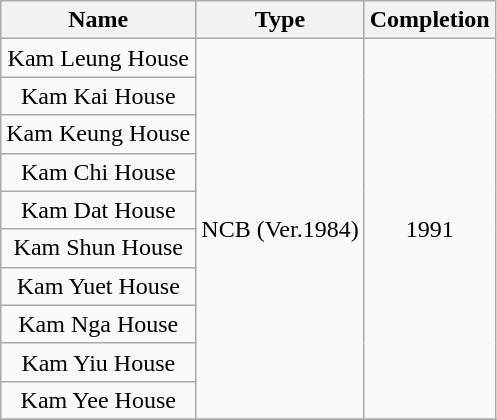<table class="wikitable" style="text-align: center">
<tr>
<th>Name</th>
<th>Type</th>
<th>Completion</th>
</tr>
<tr>
<td>Kam Leung House</td>
<td rowspan="10">NCB (Ver.1984)</td>
<td rowspan="10">1991</td>
</tr>
<tr>
<td>Kam Kai House</td>
</tr>
<tr>
<td>Kam Keung House</td>
</tr>
<tr>
<td>Kam Chi House</td>
</tr>
<tr>
<td>Kam Dat House</td>
</tr>
<tr>
<td>Kam Shun House</td>
</tr>
<tr>
<td>Kam Yuet House</td>
</tr>
<tr>
<td>Kam Nga House</td>
</tr>
<tr>
<td>Kam Yiu House</td>
</tr>
<tr>
<td>Kam Yee House</td>
</tr>
<tr>
</tr>
</table>
